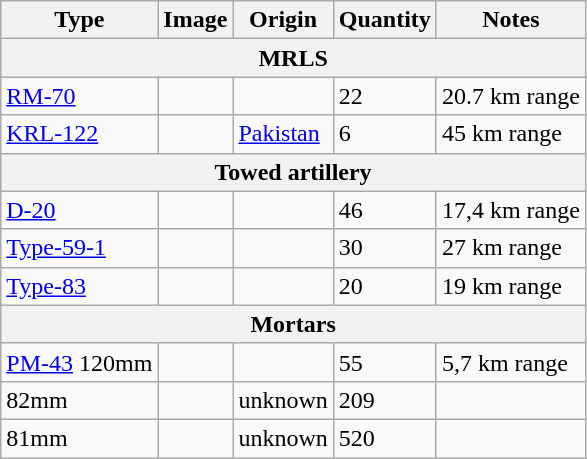<table class="wikitable">
<tr>
<th>Type</th>
<th>Image</th>
<th>Origin</th>
<th>Quantity</th>
<th>Notes</th>
</tr>
<tr>
<th colspan="5">MRLS</th>
</tr>
<tr>
<td><a href='#'>RM-70</a></td>
<td></td>
<td></td>
<td>22</td>
<td>20.7 km range</td>
</tr>
<tr>
<td><a href='#'>KRL-122</a></td>
<td></td>
<td><a href='#'>Pakistan</a></td>
<td>6</td>
<td>45 km range</td>
</tr>
<tr>
<th colspan="5">Towed artillery</th>
</tr>
<tr>
<td><a href='#'>D-20</a></td>
<td></td>
<td></td>
<td>46</td>
<td>17,4 km range</td>
</tr>
<tr>
<td><a href='#'>Type-59-1</a></td>
<td></td>
<td></td>
<td>30</td>
<td>27 km range</td>
</tr>
<tr>
<td><a href='#'>Type-83</a></td>
<td></td>
<td></td>
<td>20</td>
<td>19 km range</td>
</tr>
<tr>
<th colspan="5">Mortars</th>
</tr>
<tr>
<td><a href='#'>PM-43</a> 120mm</td>
<td></td>
<td></td>
<td>55</td>
<td>5,7 km range</td>
</tr>
<tr>
<td>82mm</td>
<td></td>
<td>unknown</td>
<td>209</td>
<td></td>
</tr>
<tr>
<td>81mm</td>
<td></td>
<td>unknown</td>
<td>520</td>
<td></td>
</tr>
</table>
